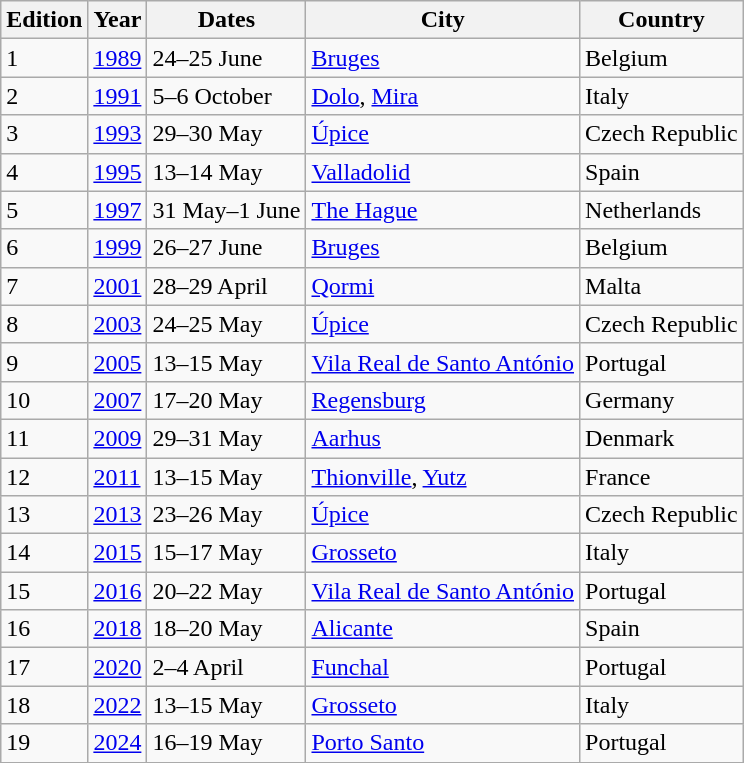<table class="wikitable">
<tr>
<th>Edition</th>
<th>Year</th>
<th>Dates</th>
<th>City</th>
<th>Country</th>
</tr>
<tr>
<td>1</td>
<td><a href='#'>1989</a></td>
<td>24–25 June</td>
<td><a href='#'>Bruges</a></td>
<td>Belgium</td>
</tr>
<tr>
<td>2</td>
<td><a href='#'>1991</a></td>
<td>5–6 October</td>
<td><a href='#'>Dolo</a>, <a href='#'>Mira</a></td>
<td>Italy</td>
</tr>
<tr>
<td>3</td>
<td><a href='#'>1993</a></td>
<td>29–30 May</td>
<td><a href='#'>Úpice</a></td>
<td>Czech Republic</td>
</tr>
<tr>
<td>4</td>
<td><a href='#'>1995</a></td>
<td>13–14 May</td>
<td><a href='#'>Valladolid</a></td>
<td>Spain</td>
</tr>
<tr>
<td>5</td>
<td><a href='#'>1997</a></td>
<td>31 May–1 June</td>
<td><a href='#'>The Hague</a></td>
<td>Netherlands</td>
</tr>
<tr>
<td>6</td>
<td><a href='#'>1999</a></td>
<td>26–27 June</td>
<td><a href='#'>Bruges</a></td>
<td>Belgium</td>
</tr>
<tr>
<td>7</td>
<td><a href='#'>2001</a></td>
<td>28–29 April</td>
<td><a href='#'>Qormi</a></td>
<td>Malta</td>
</tr>
<tr>
<td>8</td>
<td><a href='#'>2003</a></td>
<td>24–25 May</td>
<td><a href='#'>Úpice</a></td>
<td>Czech Republic</td>
</tr>
<tr>
<td>9</td>
<td><a href='#'>2005</a></td>
<td>13–15 May</td>
<td><a href='#'>Vila Real de Santo António</a></td>
<td>Portugal</td>
</tr>
<tr>
<td>10</td>
<td><a href='#'>2007</a></td>
<td>17–20 May</td>
<td><a href='#'>Regensburg</a></td>
<td>Germany</td>
</tr>
<tr>
<td>11</td>
<td><a href='#'>2009</a></td>
<td>29–31 May</td>
<td><a href='#'>Aarhus</a></td>
<td>Denmark</td>
</tr>
<tr>
<td>12</td>
<td><a href='#'>2011</a></td>
<td>13–15 May</td>
<td><a href='#'>Thionville</a>, <a href='#'>Yutz</a></td>
<td>France</td>
</tr>
<tr>
<td>13</td>
<td><a href='#'>2013</a></td>
<td>23–26 May</td>
<td><a href='#'>Úpice</a></td>
<td>Czech Republic</td>
</tr>
<tr>
<td>14</td>
<td><a href='#'>2015</a></td>
<td>15–17 May</td>
<td><a href='#'>Grosseto</a></td>
<td>Italy</td>
</tr>
<tr>
<td>15</td>
<td><a href='#'>2016</a></td>
<td>20–22 May</td>
<td><a href='#'>Vila Real de Santo António</a></td>
<td>Portugal</td>
</tr>
<tr>
<td>16</td>
<td><a href='#'>2018</a></td>
<td>18–20 May</td>
<td><a href='#'>Alicante</a></td>
<td>Spain</td>
</tr>
<tr>
<td>17</td>
<td><a href='#'>2020</a></td>
<td>2–4 April</td>
<td><a href='#'>Funchal</a></td>
<td>Portugal</td>
</tr>
<tr>
<td>18</td>
<td><a href='#'>2022</a></td>
<td>13–15 May</td>
<td><a href='#'>Grosseto</a></td>
<td>Italy</td>
</tr>
<tr>
<td>19</td>
<td><a href='#'>2024</a></td>
<td>16–19 May</td>
<td><a href='#'>Porto Santo</a></td>
<td>Portugal</td>
</tr>
<tr>
</tr>
</table>
